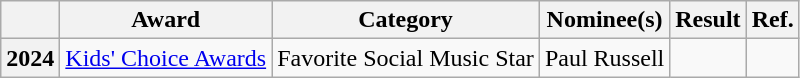<table class="wikitable plainrowheaders">
<tr>
<th></th>
<th scope="col">Award</th>
<th scope="col">Category</th>
<th scope="col">Nominee(s)</th>
<th scope="col">Result</th>
<th scope="col">Ref.</th>
</tr>
<tr>
<th scope="row">2024</th>
<td><a href='#'>Kids' Choice Awards</a></td>
<td>Favorite Social Music Star</td>
<td>Paul Russell</td>
<td></td>
<td align="center"></td>
</tr>
</table>
